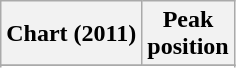<table class="wikitable sortable">
<tr>
<th scope="col">Chart (2011)</th>
<th scope="col">Peak<br>position</th>
</tr>
<tr>
</tr>
<tr>
</tr>
</table>
